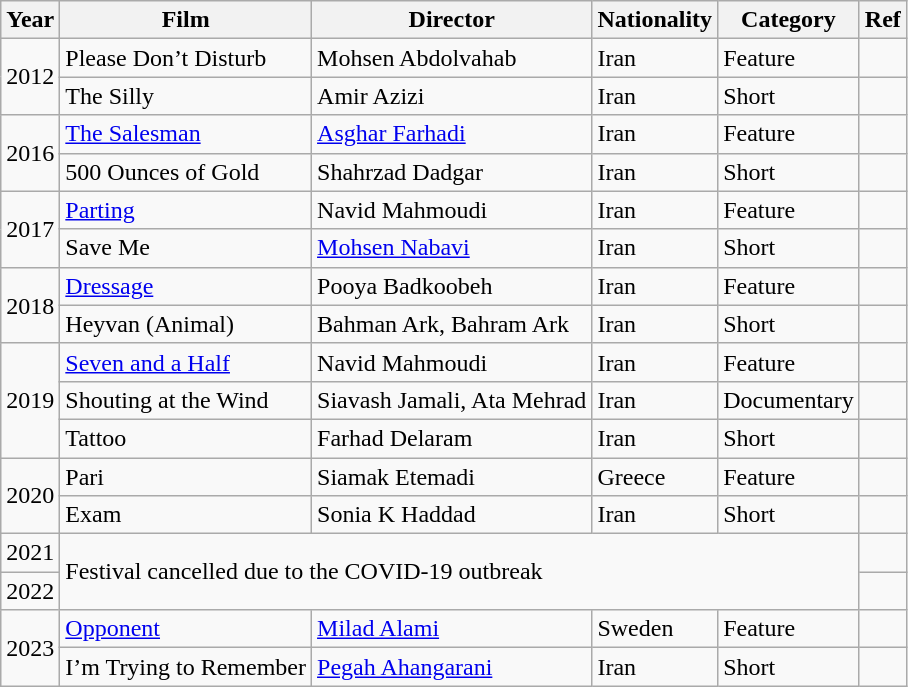<table class="wikitable">
<tr>
<th>Year</th>
<th>Film</th>
<th>Director</th>
<th>Nationality</th>
<th>Category</th>
<th>Ref</th>
</tr>
<tr>
<td rowspan="2">2012</td>
<td>Please Don’t Disturb</td>
<td>Mohsen Abdolvahab</td>
<td>Iran</td>
<td>Feature</td>
<td></td>
</tr>
<tr>
<td>The Silly</td>
<td>Amir Azizi</td>
<td>Iran</td>
<td>Short</td>
<td></td>
</tr>
<tr>
<td rowspan="2">2016</td>
<td><a href='#'>The Salesman</a></td>
<td><a href='#'>Asghar Farhadi</a></td>
<td>Iran</td>
<td>Feature</td>
<td></td>
</tr>
<tr>
<td>500 Ounces of Gold</td>
<td>Shahrzad Dadgar</td>
<td>Iran</td>
<td>Short</td>
<td></td>
</tr>
<tr>
<td rowspan="2">2017</td>
<td><a href='#'>Parting</a></td>
<td>Navid Mahmoudi</td>
<td>Iran</td>
<td>Feature</td>
<td></td>
</tr>
<tr>
<td>Save Me</td>
<td><a href='#'>Mohsen Nabavi</a></td>
<td>Iran</td>
<td>Short</td>
<td></td>
</tr>
<tr>
<td rowspan="2">2018</td>
<td><a href='#'>Dressage</a></td>
<td>Pooya Badkoobeh</td>
<td>Iran</td>
<td>Feature</td>
<td></td>
</tr>
<tr>
<td>Heyvan (Animal)</td>
<td>Bahman Ark, Bahram Ark</td>
<td>Iran</td>
<td>Short</td>
<td></td>
</tr>
<tr>
<td rowspan="3">2019</td>
<td><a href='#'>Seven and a Half</a></td>
<td>Navid Mahmoudi</td>
<td>Iran</td>
<td>Feature</td>
<td></td>
</tr>
<tr>
<td>Shouting at the Wind</td>
<td>Siavash Jamali, Ata Mehrad</td>
<td>Iran</td>
<td>Documentary</td>
<td></td>
</tr>
<tr>
<td>Tattoo</td>
<td>Farhad Delaram</td>
<td>Iran</td>
<td>Short</td>
<td></td>
</tr>
<tr>
<td rowspan="2">2020</td>
<td>Pari</td>
<td>Siamak Etemadi</td>
<td>Greece</td>
<td>Feature</td>
<td></td>
</tr>
<tr>
<td>Exam</td>
<td>Sonia K Haddad</td>
<td>Iran</td>
<td>Short</td>
<td></td>
</tr>
<tr>
<td>2021</td>
<td colspan="4" rowspan="2">Festival cancelled due to the COVID-19 outbreak</td>
<td></td>
</tr>
<tr>
<td>2022</td>
<td></td>
</tr>
<tr>
<td rowspan="2">2023</td>
<td><a href='#'>Opponent</a></td>
<td><a href='#'>Milad Alami</a></td>
<td>Sweden</td>
<td>Feature</td>
<td></td>
</tr>
<tr>
<td>I’m Trying to Remember</td>
<td><a href='#'>Pegah Ahangarani</a></td>
<td>Iran</td>
<td>Short</td>
<td></td>
</tr>
</table>
